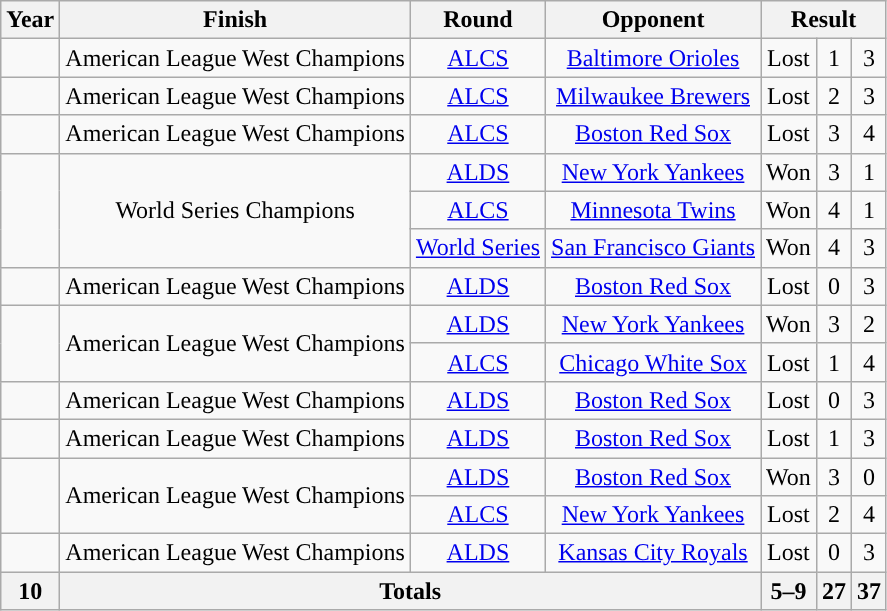<table class="wikitable">
<tr>
<th colspan=1>Year</th>
<th colspan=1>Finish</th>
<th colspan=1>Round</th>
<th colspan=1>Opponent</th>
<th colspan=3>Result</th>
</tr>
<tr>
<td align="center"></td>
<td align="center">American League West Champions</td>
<td align="center"><a href='#'>ALCS</a></td>
<td align="center"><a href='#'>Baltimore Orioles</a></td>
<td align="center">Lost</td>
<td align="center">1</td>
<td align="center">3</td>
</tr>
<tr>
<td align="center"></td>
<td align="center">American League West Champions</td>
<td align="center"><a href='#'>ALCS</a></td>
<td align="center"><a href='#'>Milwaukee Brewers</a></td>
<td align="center">Lost</td>
<td align="center">2</td>
<td align="center">3</td>
</tr>
<tr>
<td align="center"></td>
<td align="center">American League West Champions</td>
<td align="center"><a href='#'>ALCS</a></td>
<td align="center"><a href='#'>Boston Red Sox</a></td>
<td align="center">Lost</td>
<td align="center">3</td>
<td align="center">4</td>
</tr>
<tr>
<td align="center" rowspan="3"></td>
<td align="center" rowspan="3">World Series Champions</td>
<td align="center"><a href='#'>ALDS</a></td>
<td align="center"><a href='#'>New York Yankees</a></td>
<td align="center">Won</td>
<td align="center">3</td>
<td align="center">1</td>
</tr>
<tr>
<td align="center"><a href='#'>ALCS</a></td>
<td align="center"><a href='#'>Minnesota Twins</a></td>
<td align="center">Won</td>
<td align="center">4</td>
<td align="center">1</td>
</tr>
<tr>
<td align="center"><a href='#'>World Series</a></td>
<td align="center"><a href='#'>San Francisco Giants</a></td>
<td align="center">Won</td>
<td align="center">4</td>
<td align="center">3</td>
</tr>
<tr>
<td align="center"></td>
<td align="center">American League West Champions</td>
<td align="center"><a href='#'>ALDS</a></td>
<td align="center"><a href='#'>Boston Red Sox</a></td>
<td align="center">Lost</td>
<td align="center">0</td>
<td align="center">3</td>
</tr>
<tr>
<td align="center" rowspan="2"></td>
<td align="center" rowspan="2">American League West Champions</td>
<td align="center"><a href='#'>ALDS</a></td>
<td align="center"><a href='#'>New York Yankees</a></td>
<td align="center">Won</td>
<td align="center">3</td>
<td align="center">2</td>
</tr>
<tr>
<td align="center"><a href='#'>ALCS</a></td>
<td align="center"><a href='#'>Chicago White Sox</a></td>
<td align="center">Lost</td>
<td align="center">1</td>
<td align="center">4</td>
</tr>
<tr>
<td align="center"></td>
<td align="center">American League West Champions</td>
<td align="center"><a href='#'>ALDS</a></td>
<td align="center"><a href='#'>Boston Red Sox</a></td>
<td align="center">Lost</td>
<td align="center">0</td>
<td align="center">3</td>
</tr>
<tr>
<td align="center"></td>
<td align="center">American League West Champions</td>
<td align="center"><a href='#'>ALDS</a></td>
<td align="center"><a href='#'>Boston Red Sox</a></td>
<td align="center">Lost</td>
<td align="center">1</td>
<td align="center">3</td>
</tr>
<tr>
<td align="center" rowspan="2"></td>
<td align="center" rowspan="2">American League West Champions</td>
<td align="center"><a href='#'>ALDS</a></td>
<td align="center"><a href='#'>Boston Red Sox</a></td>
<td align="center">Won</td>
<td align="center">3</td>
<td align="center">0</td>
</tr>
<tr>
<td align="center"><a href='#'>ALCS</a></td>
<td align="center"><a href='#'>New York Yankees</a></td>
<td align="center">Lost</td>
<td align="center">2</td>
<td align="center">4</td>
</tr>
<tr>
<td align="center"></td>
<td align="center">American League West Champions</td>
<td align="center"><a href='#'>ALDS</a></td>
<td align="center"><a href='#'>Kansas City Royals</a></td>
<td align="center">Lost</td>
<td align="center">0</td>
<td align="center">3</td>
</tr>
<tr>
<th align="center">10</th>
<th colspan="3">Totals</th>
<th>5–9</th>
<th>27</th>
<th>37</th>
</tr>
</table>
